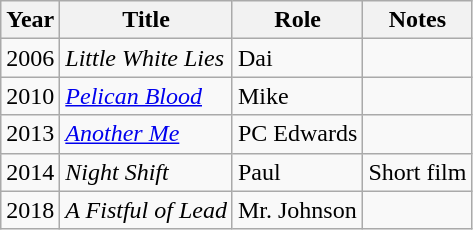<table class="wikitable sortable">
<tr>
<th>Year</th>
<th>Title</th>
<th>Role</th>
<th class="unsortable">Notes</th>
</tr>
<tr>
<td>2006</td>
<td><em>Little White Lies</em></td>
<td>Dai</td>
<td></td>
</tr>
<tr>
<td>2010</td>
<td><a href='#'><em>Pelican Blood</em></a></td>
<td>Mike</td>
<td></td>
</tr>
<tr>
<td>2013</td>
<td><em><a href='#'>Another Me</a></em></td>
<td>PC Edwards</td>
<td></td>
</tr>
<tr>
<td>2014</td>
<td><em>Night Shift</em></td>
<td>Paul</td>
<td>Short film</td>
</tr>
<tr>
<td>2018</td>
<td><em>A Fistful of Lead</em></td>
<td>Mr. Johnson</td>
<td></td>
</tr>
</table>
